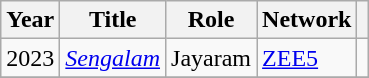<table class="wikitable">
<tr>
<th>Year</th>
<th>Title</th>
<th>Role</th>
<th>Network</th>
<th scope="col" class="unsortable"></th>
</tr>
<tr>
<td>2023</td>
<td><em><a href='#'>Sengalam</a></em></td>
<td>Jayaram</td>
<td><a href='#'>ZEE5</a></td>
<td></td>
</tr>
<tr>
</tr>
</table>
